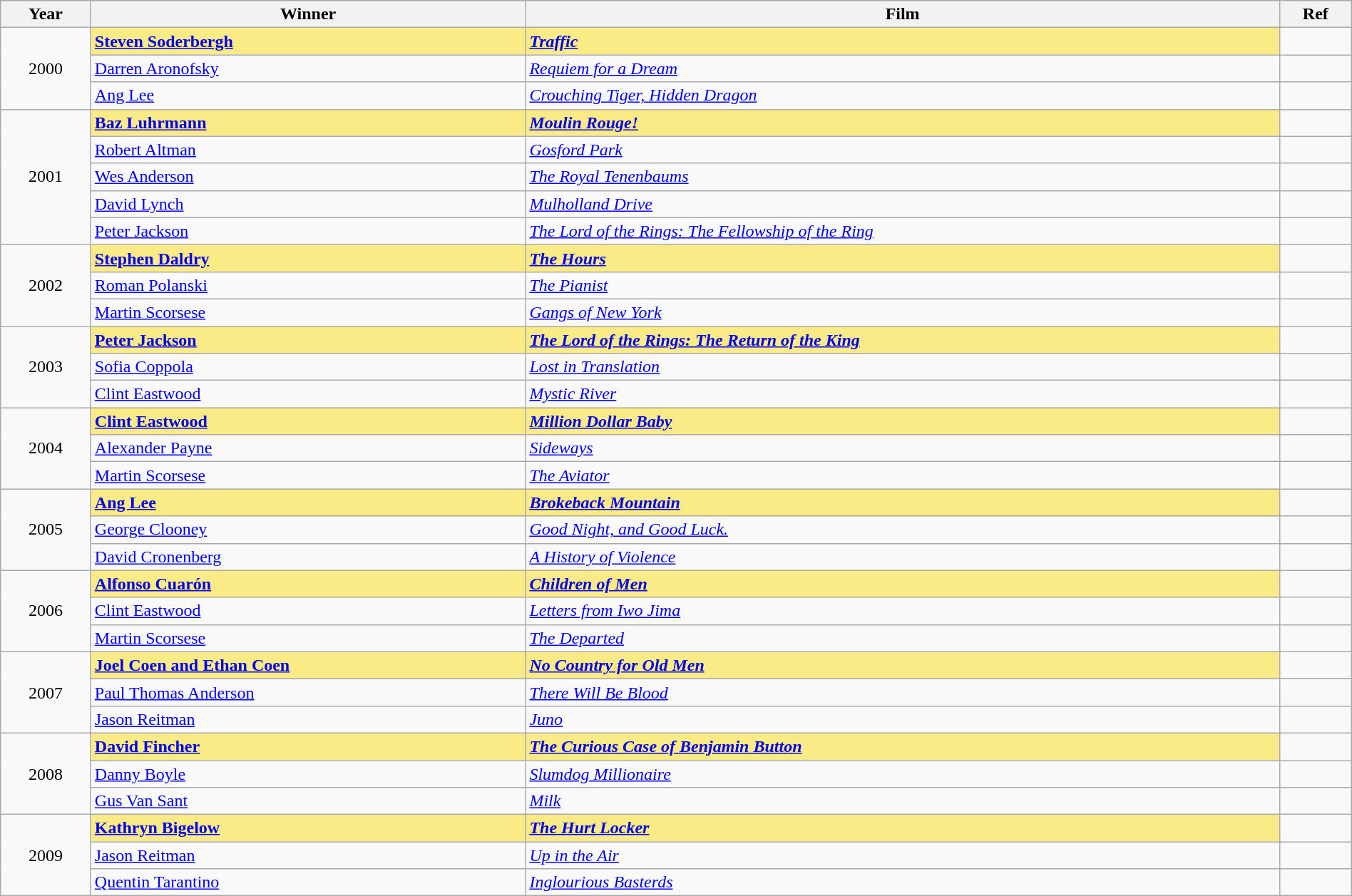<table class="wikitable" width="100%" cellpadding="5">
<tr>
<th>Year</th>
<th>Winner</th>
<th>Film</th>
<th>Ref</th>
</tr>
<tr>
<td rowspan="3" style="text-align:center;">2000</td>
<td style="background:#FAEB86;"><strong><a href='#'>Steven Soderbergh</a></strong></td>
<td style="background:#FAEB86;"><strong><em><a href='#'>Traffic</a></em></strong></td>
<td></td>
</tr>
<tr>
<td><a href='#'>Darren Aronofsky</a></td>
<td><em><a href='#'>Requiem for a Dream</a></em></td>
<td></td>
</tr>
<tr>
<td><a href='#'>Ang Lee</a></td>
<td><em><a href='#'>Crouching Tiger, Hidden Dragon</a></em></td>
<td></td>
</tr>
<tr>
<td rowspan="5" style="text-align:center;">2001</td>
<td style="background:#FAEB86;"><strong><a href='#'>Baz Luhrmann</a></strong></td>
<td style="background:#FAEB86;"><strong><em><a href='#'>Moulin Rouge!</a></em></strong></td>
<td></td>
</tr>
<tr>
<td><a href='#'>Robert Altman</a></td>
<td><em><a href='#'>Gosford Park</a></em></td>
<td></td>
</tr>
<tr>
<td><a href='#'>Wes Anderson</a></td>
<td><em><a href='#'>The Royal Tenenbaums</a></em></td>
<td></td>
</tr>
<tr>
<td><a href='#'>David Lynch</a></td>
<td><em><a href='#'>Mulholland Drive</a></em></td>
<td></td>
</tr>
<tr>
<td><a href='#'>Peter Jackson</a></td>
<td><em><a href='#'>The Lord of the Rings: The Fellowship of the Ring</a></em></td>
<td></td>
</tr>
<tr>
<td rowspan="3" style="text-align:center;">2002</td>
<td style="background:#FAEB86;"><strong><a href='#'>Stephen Daldry</a></strong></td>
<td style="background:#FAEB86;"><strong><em><a href='#'>The Hours</a></em></strong></td>
<td></td>
</tr>
<tr>
<td><a href='#'>Roman Polanski</a></td>
<td><em><a href='#'>The Pianist</a></em></td>
<td></td>
</tr>
<tr>
<td><a href='#'>Martin Scorsese</a></td>
<td><em><a href='#'>Gangs of New York</a></em></td>
<td></td>
</tr>
<tr>
<td rowspan="3" style="text-align:center;">2003</td>
<td style="background:#FAEB86;"><strong><a href='#'>Peter Jackson</a></strong></td>
<td style="background:#FAEB86;"><strong><em><a href='#'>The Lord of the Rings: The Return of the King</a></em></strong></td>
<td></td>
</tr>
<tr>
<td><a href='#'>Sofia Coppola</a></td>
<td><em><a href='#'>Lost in Translation</a></em></td>
<td></td>
</tr>
<tr>
<td><a href='#'>Clint Eastwood</a></td>
<td><em><a href='#'>Mystic River</a></em></td>
<td></td>
</tr>
<tr>
<td rowspan="3" style="text-align:center;">2004</td>
<td style="background:#FAEB86;"><strong><a href='#'>Clint Eastwood</a></strong></td>
<td style="background:#FAEB86;"><strong><em><a href='#'>Million Dollar Baby</a></em></strong></td>
<td></td>
</tr>
<tr>
<td><a href='#'>Alexander Payne</a></td>
<td><em><a href='#'>Sideways</a></em></td>
<td></td>
</tr>
<tr>
<td><a href='#'>Martin Scorsese</a></td>
<td><em><a href='#'>The Aviator</a></em></td>
<td></td>
</tr>
<tr>
<td rowspan="3" style="text-align:center;">2005</td>
<td style="background:#FAEB86;"><strong><a href='#'>Ang Lee</a></strong></td>
<td style="background:#FAEB86;"><strong><em><a href='#'>Brokeback Mountain</a></em></strong></td>
<td></td>
</tr>
<tr>
<td><a href='#'>George Clooney</a></td>
<td><em><a href='#'>Good Night, and Good Luck.</a></em></td>
<td></td>
</tr>
<tr>
<td><a href='#'>David Cronenberg</a></td>
<td><em><a href='#'>A History of Violence</a></em></td>
<td></td>
</tr>
<tr>
<td rowspan="3" style="text-align:center;">2006</td>
<td style="background:#FAEB86;"><strong><a href='#'>Alfonso Cuarón</a></strong></td>
<td style="background:#FAEB86;"><strong><em><a href='#'>Children of Men</a></em></strong></td>
<td></td>
</tr>
<tr>
<td><a href='#'>Clint Eastwood</a></td>
<td><em><a href='#'>Letters from Iwo Jima</a></em></td>
<td></td>
</tr>
<tr>
<td><a href='#'>Martin Scorsese</a></td>
<td><em><a href='#'>The Departed</a></em></td>
<td></td>
</tr>
<tr>
<td rowspan="3" style="text-align:center;">2007</td>
<td style="background:#FAEB86;"><strong><a href='#'>Joel Coen and Ethan Coen</a></strong></td>
<td style="background:#FAEB86;"><strong><em><a href='#'>No Country for Old Men</a></em></strong></td>
<td></td>
</tr>
<tr>
<td><a href='#'>Paul Thomas Anderson</a></td>
<td><em><a href='#'>There Will Be Blood</a></em></td>
<td></td>
</tr>
<tr>
<td><a href='#'>Jason Reitman</a></td>
<td><em><a href='#'>Juno</a></em></td>
<td></td>
</tr>
<tr>
<td rowspan="3" style="text-align:center;">2008</td>
<td style="background:#FAEB86;"><strong><a href='#'>David Fincher</a></strong></td>
<td style="background:#FAEB86;"><strong><em><a href='#'>The Curious Case of Benjamin Button</a></em></strong></td>
<td></td>
</tr>
<tr>
<td><a href='#'>Danny Boyle</a></td>
<td><em><a href='#'>Slumdog Millionaire</a></em></td>
<td></td>
</tr>
<tr>
<td><a href='#'>Gus Van Sant</a></td>
<td><em><a href='#'>Milk</a></em></td>
<td></td>
</tr>
<tr>
<td rowspan="3" style="text-align:center;">2009</td>
<td style="background:#FAEB86;"><strong><a href='#'>Kathryn Bigelow</a></strong></td>
<td style="background:#FAEB86;"><strong><em><a href='#'>The Hurt Locker</a></em></strong></td>
<td></td>
</tr>
<tr>
<td><a href='#'>Jason Reitman</a></td>
<td><em><a href='#'>Up in the Air</a></em></td>
<td></td>
</tr>
<tr>
<td><a href='#'>Quentin Tarantino</a></td>
<td><em><a href='#'>Inglourious Basterds</a></em></td>
<td></td>
</tr>
</table>
